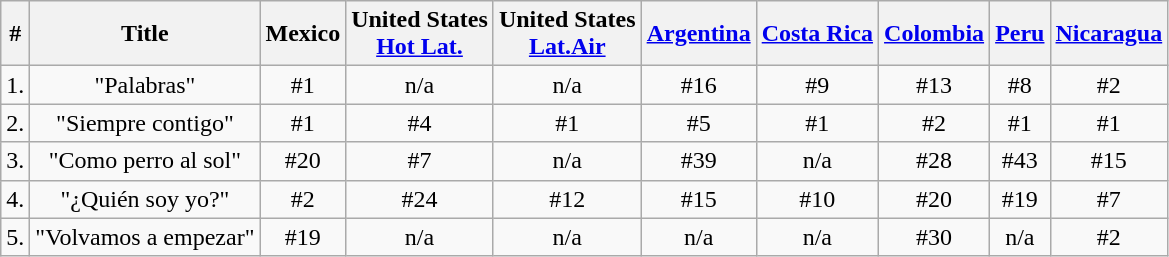<table class="wikitable">
<tr>
<th>#</th>
<th>Title</th>
<th>Mexico</th>
<th>United States<br><a href='#'>Hot Lat.</a></th>
<th>United States<br><a href='#'>Lat.Air</a></th>
<th><a href='#'>Argentina</a></th>
<th><a href='#'>Costa Rica</a></th>
<th><a href='#'>Colombia</a></th>
<th><a href='#'>Peru</a></th>
<th><a href='#'>Nicaragua</a></th>
</tr>
<tr>
<td>1.</td>
<td align="center">"Palabras"</td>
<td align="center">#1</td>
<td align="center">n/a</td>
<td align="center">n/a</td>
<td align="center">#16</td>
<td align="center">#9</td>
<td align="center">#13</td>
<td align="center">#8</td>
<td align="center">#2</td>
</tr>
<tr>
<td>2.</td>
<td align="center">"Siempre contigo"</td>
<td align="center">#1</td>
<td align="center">#4</td>
<td align="center">#1</td>
<td align="center">#5</td>
<td align="center">#1</td>
<td align="center">#2</td>
<td align="center">#1</td>
<td align="center">#1</td>
</tr>
<tr>
<td>3.</td>
<td align="center">"Como perro al sol"</td>
<td align="center">#20</td>
<td align="center">#7</td>
<td align="center">n/a</td>
<td align="center">#39</td>
<td align="center">n/a</td>
<td align="center">#28</td>
<td align="center">#43</td>
<td align="center">#15</td>
</tr>
<tr>
<td>4.</td>
<td align="center">"¿Quién soy yo?"</td>
<td align="center">#2</td>
<td align="center">#24</td>
<td align="center">#12</td>
<td align="center">#15</td>
<td align="center">#10</td>
<td align="center">#20</td>
<td align="center">#19</td>
<td align="center">#7</td>
</tr>
<tr>
<td>5.</td>
<td align="center">"Volvamos a empezar"</td>
<td align="center">#19</td>
<td align="center">n/a</td>
<td align="center">n/a</td>
<td align="center">n/a</td>
<td align="center">n/a</td>
<td align="center">#30</td>
<td align="center">n/a</td>
<td align="center">#2</td>
</tr>
</table>
